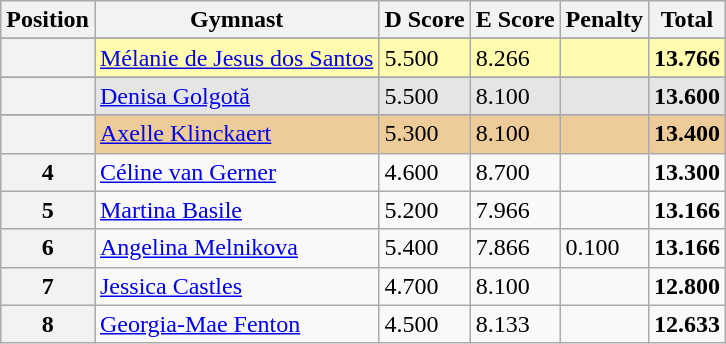<table class="wikitable sortable">
<tr>
<th>Position</th>
<th>Gymnast</th>
<th>D Score</th>
<th>E Score</th>
<th>Penalty</th>
<th>Total</th>
</tr>
<tr>
</tr>
<tr style="background:#fffcaf;">
<th scope="row" style="text-align:center"></th>
<td> <a href='#'>Mélanie de Jesus dos Santos</a></td>
<td>5.500</td>
<td>8.266</td>
<td></td>
<td><strong>13.766</strong></td>
</tr>
<tr>
</tr>
<tr style="background:#e5e5e5;">
<th scope="row" style="text-align:center"></th>
<td> <a href='#'>Denisa Golgotă</a></td>
<td>5.500</td>
<td>8.100</td>
<td></td>
<td><strong>13.600</strong></td>
</tr>
<tr>
</tr>
<tr style="background:#ec9;">
<th scope="row" style="text-align:center"></th>
<td> <a href='#'>Axelle Klinckaert</a></td>
<td>5.300</td>
<td>8.100</td>
<td></td>
<td><strong>13.400</strong></td>
</tr>
<tr>
<th>4</th>
<td> <a href='#'>Céline van Gerner</a></td>
<td>4.600</td>
<td>8.700</td>
<td></td>
<td><strong>13.300</strong></td>
</tr>
<tr>
<th>5</th>
<td> <a href='#'>Martina Basile</a></td>
<td>5.200</td>
<td>7.966</td>
<td></td>
<td><strong>13.166</strong></td>
</tr>
<tr>
<th>6</th>
<td> <a href='#'>Angelina Melnikova</a></td>
<td>5.400</td>
<td>7.866</td>
<td>0.100</td>
<td><strong>13.166</strong></td>
</tr>
<tr>
<th>7</th>
<td> <a href='#'>Jessica Castles</a></td>
<td>4.700</td>
<td>8.100</td>
<td></td>
<td><strong>12.800</strong></td>
</tr>
<tr>
<th>8</th>
<td> <a href='#'>Georgia-Mae Fenton</a></td>
<td>4.500</td>
<td>8.133</td>
<td></td>
<td><strong>12.633</strong></td>
</tr>
</table>
